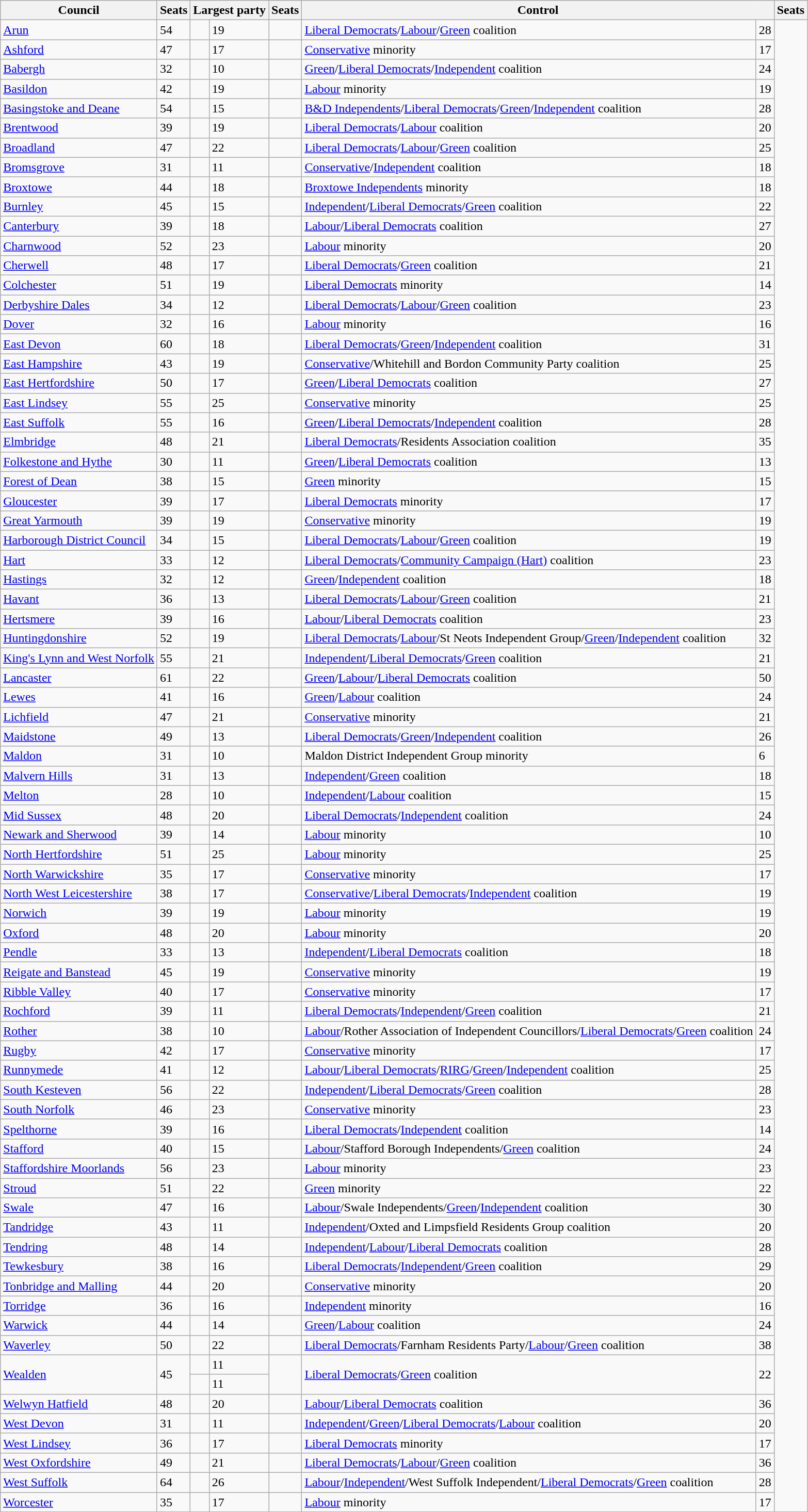<table class="wikitable sortable">
<tr>
<th>Council</th>
<th>Seats</th>
<th colspan=2>Largest party</th>
<th>Seats</th>
<th colspan=2>Control</th>
<th>Seats</th>
</tr>
<tr>
<td><a href='#'>Arun</a></td>
<td>54</td>
<td></td>
<td>19</td>
<td bgcolor=></td>
<td><a href='#'>Liberal Democrats</a>/<a href='#'>Labour</a>/<a href='#'>Green</a> coalition</td>
<td>28</td>
</tr>
<tr>
<td><a href='#'>Ashford</a></td>
<td>47</td>
<td></td>
<td>17</td>
<td bgcolor=></td>
<td><a href='#'>Conservative</a> minority</td>
<td>17</td>
</tr>
<tr>
<td><a href='#'>Babergh</a></td>
<td>32</td>
<td></td>
<td>10</td>
<td bgcolor=></td>
<td><a href='#'>Green</a>/<a href='#'>Liberal Democrats</a>/<a href='#'>Independent</a> coalition</td>
<td>24</td>
</tr>
<tr>
<td><a href='#'>Basildon</a></td>
<td>42</td>
<td></td>
<td>19</td>
<td bgcolor=></td>
<td><a href='#'>Labour</a> minority</td>
<td>19</td>
</tr>
<tr>
<td><a href='#'>Basingstoke and Deane</a></td>
<td>54</td>
<td></td>
<td>15</td>
<td bgcolor=></td>
<td><a href='#'>B&D Independents</a>/<a href='#'>Liberal Democrats</a>/<a href='#'>Green</a>/<a href='#'>Independent</a> coalition</td>
<td>28</td>
</tr>
<tr>
<td><a href='#'>Brentwood</a></td>
<td>39</td>
<td></td>
<td>19</td>
<td bgcolor=></td>
<td><a href='#'>Liberal Democrats</a>/<a href='#'>Labour</a> coalition</td>
<td>20</td>
</tr>
<tr>
<td><a href='#'>Broadland</a></td>
<td>47</td>
<td></td>
<td>22</td>
<td bgcolor=></td>
<td><a href='#'>Liberal Democrats</a>/<a href='#'>Labour</a>/<a href='#'>Green</a> coalition</td>
<td>25</td>
</tr>
<tr>
<td><a href='#'>Bromsgrove</a></td>
<td>31</td>
<td></td>
<td>11</td>
<td bgcolor=></td>
<td><a href='#'>Conservative</a>/<a href='#'>Independent</a> coalition</td>
<td>18</td>
</tr>
<tr>
<td><a href='#'>Broxtowe</a></td>
<td>44</td>
<td></td>
<td>18</td>
<td bgcolor=></td>
<td><a href='#'>Broxtowe Independents</a> minority</td>
<td>18</td>
</tr>
<tr>
<td><a href='#'>Burnley</a></td>
<td>45</td>
<td></td>
<td>15</td>
<td bgcolor=></td>
<td><a href='#'>Independent</a>/<a href='#'>Liberal Democrats</a>/<a href='#'>Green</a> coalition</td>
<td>22</td>
</tr>
<tr>
<td><a href='#'>Canterbury</a></td>
<td>39</td>
<td></td>
<td>18</td>
<td bgcolor=></td>
<td><a href='#'>Labour</a>/<a href='#'>Liberal Democrats</a> coalition</td>
<td>27</td>
</tr>
<tr>
<td><a href='#'>Charnwood</a></td>
<td>52</td>
<td></td>
<td>23</td>
<td bgcolor=></td>
<td><a href='#'>Labour</a> minority</td>
<td>20</td>
</tr>
<tr>
<td><a href='#'>Cherwell</a></td>
<td>48</td>
<td></td>
<td>17</td>
<td bgcolor=></td>
<td><a href='#'>Liberal Democrats</a>/<a href='#'>Green</a> coalition</td>
<td>21</td>
</tr>
<tr>
<td><a href='#'>Colchester</a></td>
<td>51</td>
<td></td>
<td>19</td>
<td bgcolor=></td>
<td><a href='#'>Liberal Democrats</a> minority</td>
<td>14</td>
</tr>
<tr>
<td><a href='#'>Derbyshire Dales</a></td>
<td>34</td>
<td></td>
<td>12</td>
<td bgcolor=></td>
<td><a href='#'>Liberal Democrats</a>/<a href='#'>Labour</a>/<a href='#'>Green</a> coalition</td>
<td>23</td>
</tr>
<tr>
<td><a href='#'>Dover</a></td>
<td>32</td>
<td></td>
<td>16</td>
<td bgcolor=></td>
<td><a href='#'>Labour</a> minority</td>
<td>16</td>
</tr>
<tr>
<td><a href='#'>East Devon</a></td>
<td>60</td>
<td></td>
<td>18</td>
<td bgcolor=></td>
<td><a href='#'>Liberal Democrats</a>/<a href='#'>Green</a>/<a href='#'>Independent</a> coalition</td>
<td>31</td>
</tr>
<tr>
<td><a href='#'>East Hampshire</a></td>
<td>43</td>
<td></td>
<td>19</td>
<td bgcolor=></td>
<td><a href='#'>Conservative</a>/Whitehill and Bordon Community Party coalition</td>
<td>25</td>
</tr>
<tr>
<td><a href='#'>East Hertfordshire</a></td>
<td>50</td>
<td></td>
<td>17</td>
<td bgcolor=></td>
<td><a href='#'>Green</a>/<a href='#'>Liberal Democrats</a> coalition</td>
<td>27</td>
</tr>
<tr>
<td><a href='#'>East Lindsey</a></td>
<td>55</td>
<td></td>
<td>25</td>
<td bgcolor=></td>
<td><a href='#'>Conservative</a> minority</td>
<td>25</td>
</tr>
<tr>
<td><a href='#'>East Suffolk</a></td>
<td>55</td>
<td></td>
<td>16</td>
<td bgcolor=></td>
<td><a href='#'>Green</a>/<a href='#'>Liberal Democrats</a>/<a href='#'>Independent</a> coalition</td>
<td>28</td>
</tr>
<tr>
<td><a href='#'>Elmbridge</a></td>
<td>48</td>
<td></td>
<td>21</td>
<td bgcolor=></td>
<td><a href='#'>Liberal Democrats</a>/Residents Association coalition</td>
<td>35</td>
</tr>
<tr>
<td><a href='#'>Folkestone and Hythe</a></td>
<td>30</td>
<td></td>
<td>11</td>
<td bgcolor=></td>
<td><a href='#'>Green</a>/<a href='#'>Liberal Democrats</a> coalition</td>
<td>13</td>
</tr>
<tr>
<td><a href='#'>Forest of Dean</a></td>
<td>38</td>
<td></td>
<td>15</td>
<td bgcolor=></td>
<td><a href='#'>Green</a> minority</td>
<td>15</td>
</tr>
<tr>
<td><a href='#'>Gloucester</a></td>
<td>39</td>
<td></td>
<td>17</td>
<td bgcolor=></td>
<td><a href='#'>Liberal Democrats</a> minority</td>
<td>17</td>
</tr>
<tr>
<td><a href='#'>Great Yarmouth</a></td>
<td>39</td>
<td></td>
<td>19</td>
<td bgcolor=></td>
<td><a href='#'>Conservative</a> minority</td>
<td>19</td>
</tr>
<tr>
<td><a href='#'>Harborough District Council</a></td>
<td>34</td>
<td></td>
<td>15</td>
<td bgcolor=></td>
<td><a href='#'>Liberal Democrats</a>/<a href='#'>Labour</a>/<a href='#'>Green</a> coalition</td>
<td>19</td>
</tr>
<tr>
<td><a href='#'>Hart</a></td>
<td>33</td>
<td></td>
<td>12</td>
<td bgcolor=></td>
<td><a href='#'>Liberal Democrats</a>/<a href='#'>Community Campaign (Hart)</a> coalition</td>
<td>23</td>
</tr>
<tr>
<td><a href='#'>Hastings</a></td>
<td>32</td>
<td></td>
<td>12</td>
<td bgcolor=></td>
<td><a href='#'>Green</a>/<a href='#'>Independent</a> coalition</td>
<td>18</td>
</tr>
<tr>
<td><a href='#'>Havant</a></td>
<td>36</td>
<td></td>
<td>13</td>
<td bgcolor=></td>
<td><a href='#'>Liberal Democrats</a>/<a href='#'>Labour</a>/<a href='#'>Green</a> coalition</td>
<td>21</td>
</tr>
<tr>
<td><a href='#'>Hertsmere</a></td>
<td>39</td>
<td></td>
<td>16</td>
<td bgcolor=></td>
<td><a href='#'>Labour</a>/<a href='#'>Liberal Democrats</a> coalition</td>
<td>23</td>
</tr>
<tr>
<td><a href='#'>Huntingdonshire</a></td>
<td>52</td>
<td></td>
<td>19</td>
<td bgcolor=></td>
<td><a href='#'>Liberal Democrats</a>/<a href='#'>Labour</a>/St Neots Independent Group/<a href='#'>Green</a>/<a href='#'>Independent</a> coalition</td>
<td>32</td>
</tr>
<tr>
<td><a href='#'>King's Lynn and West Norfolk</a></td>
<td>55</td>
<td></td>
<td>21</td>
<td bgcolor=></td>
<td><a href='#'>Independent</a>/<a href='#'>Liberal Democrats</a>/<a href='#'>Green</a> coalition</td>
<td>21</td>
</tr>
<tr>
<td><a href='#'>Lancaster</a></td>
<td>61</td>
<td></td>
<td>22</td>
<td bgcolor=></td>
<td><a href='#'>Green</a>/<a href='#'>Labour</a>/<a href='#'>Liberal Democrats</a> coalition</td>
<td>50</td>
</tr>
<tr>
<td><a href='#'>Lewes</a></td>
<td>41</td>
<td></td>
<td>16</td>
<td bgcolor=></td>
<td><a href='#'>Green</a>/<a href='#'>Labour</a> coalition</td>
<td>24</td>
</tr>
<tr>
<td><a href='#'>Lichfield</a></td>
<td>47</td>
<td></td>
<td>21</td>
<td bgcolor=></td>
<td><a href='#'>Conservative</a> minority</td>
<td>21</td>
</tr>
<tr>
<td><a href='#'>Maidstone</a></td>
<td>49</td>
<td></td>
<td>13</td>
<td bgcolor=></td>
<td><a href='#'>Liberal Democrats</a>/<a href='#'>Green</a>/<a href='#'>Independent</a> coalition</td>
<td>26</td>
</tr>
<tr>
<td><a href='#'>Maldon</a></td>
<td>31</td>
<td></td>
<td>10</td>
<td bgcolor=></td>
<td>Maldon District Independent Group minority</td>
<td>6</td>
</tr>
<tr>
<td><a href='#'>Malvern Hills</a></td>
<td>31</td>
<td></td>
<td>13</td>
<td bgcolor=></td>
<td><a href='#'>Independent</a>/<a href='#'>Green</a> coalition</td>
<td>18</td>
</tr>
<tr>
<td><a href='#'>Melton</a></td>
<td>28</td>
<td></td>
<td>10</td>
<td bgcolor=></td>
<td><a href='#'>Independent</a>/<a href='#'>Labour</a> coalition</td>
<td>15</td>
</tr>
<tr>
<td><a href='#'>Mid Sussex</a></td>
<td>48</td>
<td></td>
<td>20</td>
<td bgcolor=></td>
<td><a href='#'>Liberal Democrats</a>/<a href='#'>Independent</a> coalition</td>
<td>24</td>
</tr>
<tr>
<td><a href='#'>Newark and Sherwood</a></td>
<td>39</td>
<td></td>
<td>14</td>
<td bgcolor=></td>
<td><a href='#'>Labour</a> minority</td>
<td>10</td>
</tr>
<tr>
<td><a href='#'>North Hertfordshire</a></td>
<td>51</td>
<td></td>
<td>25</td>
<td bgcolor=></td>
<td><a href='#'>Labour</a> minority</td>
<td>25</td>
</tr>
<tr>
<td><a href='#'>North Warwickshire</a></td>
<td>35</td>
<td></td>
<td>17</td>
<td bgcolor=></td>
<td><a href='#'>Conservative</a> minority</td>
<td>17</td>
</tr>
<tr>
<td><a href='#'>North West Leicestershire</a></td>
<td>38</td>
<td></td>
<td>17</td>
<td bgcolor=></td>
<td><a href='#'>Conservative</a>/<a href='#'>Liberal Democrats</a>/<a href='#'>Independent</a> coalition</td>
<td>19</td>
</tr>
<tr>
<td><a href='#'>Norwich</a></td>
<td>39</td>
<td></td>
<td>19</td>
<td bgcolor=></td>
<td><a href='#'>Labour</a> minority</td>
<td>19</td>
</tr>
<tr>
<td><a href='#'>Oxford</a></td>
<td>48</td>
<td></td>
<td>20</td>
<td bgcolor=></td>
<td><a href='#'>Labour</a> minority</td>
<td>20</td>
</tr>
<tr>
<td><a href='#'>Pendle</a></td>
<td>33</td>
<td></td>
<td>13</td>
<td bgcolor=></td>
<td><a href='#'>Independent</a>/<a href='#'>Liberal Democrats</a> coalition</td>
<td>18</td>
</tr>
<tr>
<td><a href='#'>Reigate and Banstead</a></td>
<td>45</td>
<td></td>
<td>19</td>
<td bgcolor=></td>
<td><a href='#'>Conservative</a> minority</td>
<td>19</td>
</tr>
<tr>
<td><a href='#'>Ribble Valley</a></td>
<td>40</td>
<td></td>
<td>17</td>
<td bgcolor=></td>
<td><a href='#'>Conservative</a> minority</td>
<td>17</td>
</tr>
<tr>
<td><a href='#'>Rochford</a></td>
<td>39</td>
<td></td>
<td>11</td>
<td bgcolor=></td>
<td><a href='#'>Liberal Democrats</a>/<a href='#'>Independent</a>/<a href='#'>Green</a> coalition</td>
<td>21</td>
</tr>
<tr>
<td><a href='#'>Rother</a></td>
<td>38</td>
<td></td>
<td>10</td>
<td bgcolor=></td>
<td><a href='#'>Labour</a>/Rother Association of Independent Councillors/<a href='#'>Liberal Democrats</a>/<a href='#'>Green</a> coalition</td>
<td>24</td>
</tr>
<tr>
<td><a href='#'>Rugby</a></td>
<td>42</td>
<td></td>
<td>17</td>
<td bgcolor=></td>
<td><a href='#'>Conservative</a> minority</td>
<td>17</td>
</tr>
<tr>
<td><a href='#'>Runnymede</a></td>
<td>41</td>
<td></td>
<td>12</td>
<td bgcolor=></td>
<td><a href='#'>Labour</a>/<a href='#'>Liberal Democrats</a>/<a href='#'>RIRG</a>/<a href='#'>Green</a>/<a href='#'>Independent</a> coalition</td>
<td>25</td>
</tr>
<tr>
<td><a href='#'>South Kesteven</a></td>
<td>56</td>
<td></td>
<td>22</td>
<td bgcolor=></td>
<td><a href='#'>Independent</a>/<a href='#'>Liberal Democrats</a>/<a href='#'>Green</a> coalition</td>
<td>28</td>
</tr>
<tr>
<td><a href='#'>South Norfolk</a></td>
<td>46</td>
<td></td>
<td>23</td>
<td bgcolor=></td>
<td><a href='#'>Conservative</a> minority</td>
<td>23</td>
</tr>
<tr>
<td><a href='#'>Spelthorne</a></td>
<td>39</td>
<td></td>
<td>16</td>
<td bgcolor=></td>
<td><a href='#'>Liberal Democrats</a>/<a href='#'>Independent</a> coalition</td>
<td>14</td>
</tr>
<tr>
<td><a href='#'>Stafford</a></td>
<td>40</td>
<td></td>
<td>15</td>
<td bgcolor=></td>
<td><a href='#'>Labour</a>/Stafford Borough Independents/<a href='#'>Green</a> coalition</td>
<td>24</td>
</tr>
<tr>
<td><a href='#'>Staffordshire Moorlands</a></td>
<td>56</td>
<td></td>
<td>23</td>
<td bgcolor=></td>
<td><a href='#'>Labour</a> minority</td>
<td>23</td>
</tr>
<tr>
<td><a href='#'>Stroud</a></td>
<td>51</td>
<td></td>
<td>22</td>
<td bgcolor=></td>
<td><a href='#'>Green</a> minority</td>
<td>22</td>
</tr>
<tr>
<td><a href='#'>Swale</a></td>
<td>47</td>
<td></td>
<td>16</td>
<td bgcolor=></td>
<td><a href='#'>Labour</a>/Swale Independents/<a href='#'>Green</a>/<a href='#'>Independent</a> coalition</td>
<td>30</td>
</tr>
<tr>
<td><a href='#'>Tandridge</a></td>
<td>43</td>
<td></td>
<td>11</td>
<td bgcolor=></td>
<td><a href='#'>Independent</a>/Oxted and Limpsfield Residents Group coalition</td>
<td>20</td>
</tr>
<tr>
<td><a href='#'>Tendring</a></td>
<td>48</td>
<td></td>
<td>14</td>
<td bgcolor=></td>
<td><a href='#'>Independent</a>/<a href='#'>Labour</a>/<a href='#'>Liberal Democrats</a> coalition</td>
<td>28</td>
</tr>
<tr>
<td><a href='#'>Tewkesbury</a></td>
<td>38</td>
<td></td>
<td>16</td>
<td bgcolor=></td>
<td><a href='#'>Liberal Democrats</a>/<a href='#'>Independent</a>/<a href='#'>Green</a> coalition</td>
<td>29</td>
</tr>
<tr>
<td><a href='#'>Tonbridge and Malling</a></td>
<td>44</td>
<td></td>
<td>20</td>
<td bgcolor=></td>
<td><a href='#'>Conservative</a> minority</td>
<td>20</td>
</tr>
<tr>
<td><a href='#'>Torridge</a></td>
<td>36</td>
<td></td>
<td>16</td>
<td bgcolor=></td>
<td><a href='#'>Independent</a> minority</td>
<td>16</td>
</tr>
<tr>
<td><a href='#'>Warwick</a></td>
<td>44</td>
<td></td>
<td>14</td>
<td bgcolor=></td>
<td><a href='#'>Green</a>/<a href='#'>Labour</a> coalition</td>
<td>24</td>
</tr>
<tr>
<td><a href='#'>Waverley</a></td>
<td>50</td>
<td></td>
<td>22</td>
<td bgcolor=></td>
<td><a href='#'>Liberal Democrats</a>/Farnham Residents Party/<a href='#'>Labour</a>/<a href='#'>Green</a> coalition</td>
<td>38</td>
</tr>
<tr>
<td rowspan=2><a href='#'>Wealden</a></td>
<td rowspan=2>45</td>
<td></td>
<td>11</td>
<td rowspan=2 bgcolor=></td>
<td rowspan=2><a href='#'>Liberal Democrats</a>/<a href='#'>Green</a> coalition</td>
<td rowspan=2>22</td>
</tr>
<tr>
<td></td>
<td>11</td>
</tr>
<tr>
<td><a href='#'>Welwyn Hatfield</a></td>
<td>48</td>
<td></td>
<td>20</td>
<td bgcolor=></td>
<td><a href='#'>Labour</a>/<a href='#'>Liberal Democrats</a> coalition</td>
<td>36</td>
</tr>
<tr>
<td><a href='#'>West Devon</a></td>
<td>31</td>
<td></td>
<td>11</td>
<td bgcolor=></td>
<td><a href='#'>Independent</a>/<a href='#'>Green</a>/<a href='#'>Liberal Democrats</a>/<a href='#'>Labour</a> coalition</td>
<td>20</td>
</tr>
<tr>
<td><a href='#'>West Lindsey</a></td>
<td>36</td>
<td></td>
<td>17</td>
<td bgcolor=></td>
<td><a href='#'>Liberal Democrats</a> minority</td>
<td>17</td>
</tr>
<tr>
<td><a href='#'>West Oxfordshire</a></td>
<td>49</td>
<td></td>
<td>21</td>
<td bgcolor=></td>
<td><a href='#'>Liberal Democrats</a>/<a href='#'>Labour</a>/<a href='#'>Green</a> coalition</td>
<td>36</td>
</tr>
<tr>
<td><a href='#'>West Suffolk</a></td>
<td>64</td>
<td></td>
<td>26</td>
<td bgcolor=></td>
<td><a href='#'>Labour</a>/<a href='#'>Independent</a>/West Suffolk Independent/<a href='#'>Liberal Democrats</a>/<a href='#'>Green</a> coalition</td>
<td>28</td>
</tr>
<tr>
<td><a href='#'>Worcester</a></td>
<td>35</td>
<td></td>
<td>17</td>
<td bgcolor=></td>
<td><a href='#'>Labour</a> minority</td>
<td>17</td>
</tr>
</table>
